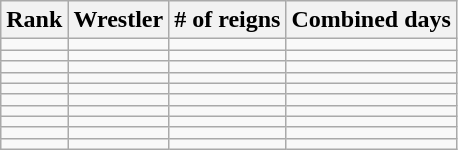<table class="wikitable sortable" style="text-align:center;">
<tr>
<th>Rank</th>
<th>Wrestler</th>
<th># of reigns</th>
<th>Combined days</th>
</tr>
<tr>
<td></td>
<td align="left"></td>
<td></td>
<td> </td>
</tr>
<tr>
<td></td>
<td align="left"></td>
<td></td>
<td></td>
</tr>
<tr>
<td></td>
<td align="left"></td>
<td></td>
<td></td>
</tr>
<tr>
<td></td>
<td align="left"></td>
<td></td>
<td></td>
</tr>
<tr>
<td></td>
<td align="left"></td>
<td></td>
<td></td>
</tr>
<tr>
<td></td>
<td align="left"></td>
<td></td>
<td></td>
</tr>
<tr>
<td></td>
<td align="left"></td>
<td></td>
<td> </td>
</tr>
<tr>
<td></td>
<td align="left"></td>
<td></td>
<td></td>
</tr>
<tr>
<td></td>
<td align="left"></td>
<td></td>
<td></td>
</tr>
<tr>
<td></td>
<td align="left"></td>
<td></td>
<td></td>
</tr>
</table>
